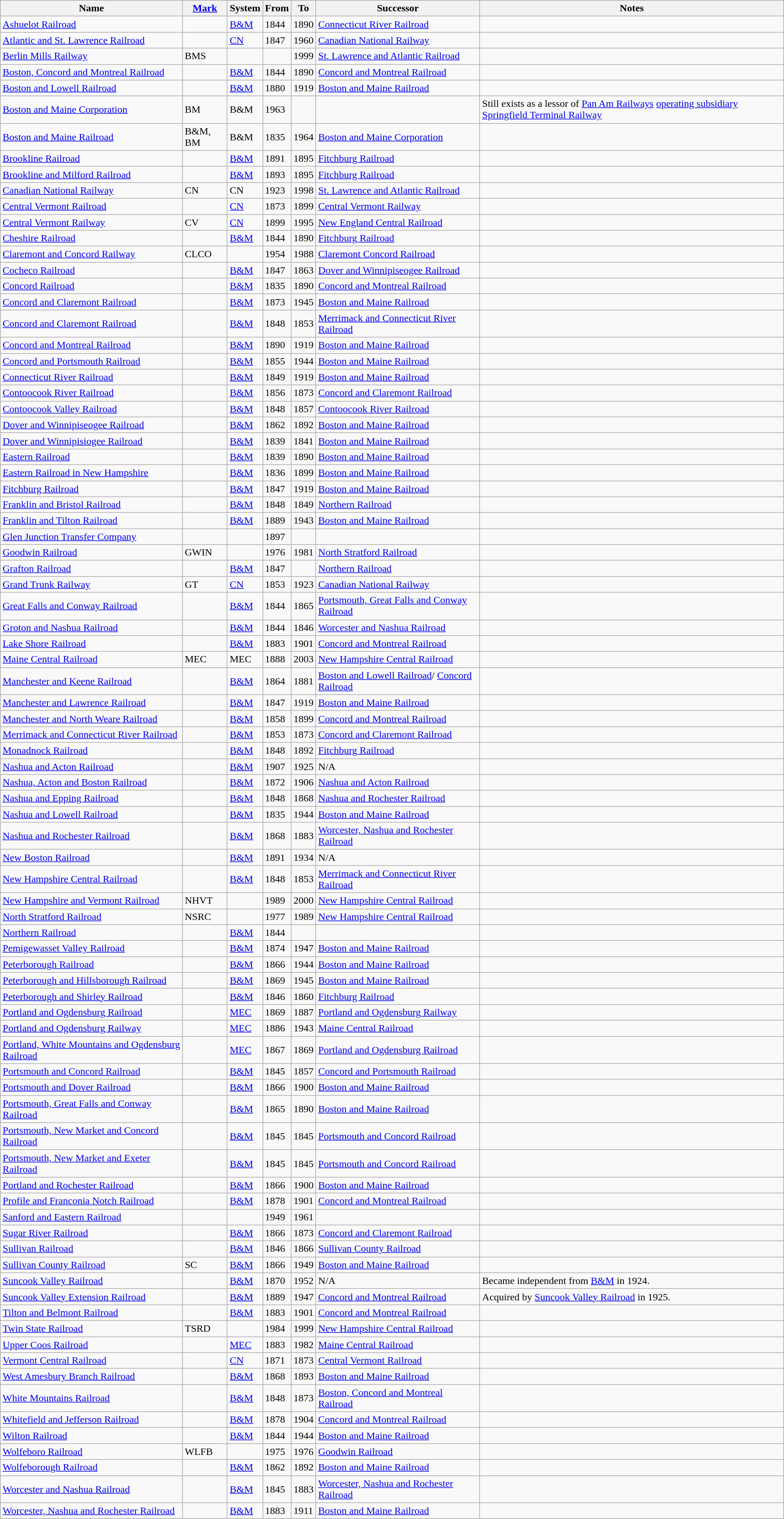<table class="wikitable sortable">
<tr>
<th>Name</th>
<th><a href='#'>Mark</a></th>
<th>System</th>
<th>From</th>
<th>To</th>
<th>Successor</th>
<th>Notes</th>
</tr>
<tr>
<td><a href='#'>Ashuelot Railroad</a></td>
<td></td>
<td><a href='#'>B&M</a></td>
<td>1844</td>
<td>1890</td>
<td><a href='#'>Connecticut River Railroad</a></td>
<td></td>
</tr>
<tr>
<td><a href='#'>Atlantic and St. Lawrence Railroad</a></td>
<td></td>
<td><a href='#'>CN</a></td>
<td>1847</td>
<td>1960</td>
<td><a href='#'>Canadian National Railway</a></td>
<td></td>
</tr>
<tr>
<td><a href='#'>Berlin Mills Railway</a></td>
<td>BMS</td>
<td></td>
<td></td>
<td>1999</td>
<td><a href='#'>St. Lawrence and Atlantic Railroad</a></td>
<td></td>
</tr>
<tr>
<td><a href='#'>Boston, Concord and Montreal Railroad</a></td>
<td></td>
<td><a href='#'>B&M</a></td>
<td>1844</td>
<td>1890</td>
<td><a href='#'>Concord and Montreal Railroad</a></td>
<td></td>
</tr>
<tr>
<td><a href='#'>Boston and Lowell Railroad</a></td>
<td></td>
<td><a href='#'>B&M</a></td>
<td>1880</td>
<td>1919</td>
<td><a href='#'>Boston and Maine Railroad</a></td>
<td></td>
</tr>
<tr>
<td><a href='#'>Boston and Maine Corporation</a></td>
<td>BM</td>
<td>B&M</td>
<td>1963</td>
<td></td>
<td></td>
<td>Still exists as a lessor of <a href='#'>Pan Am Railways</a> <a href='#'>operating subsidiary</a> <a href='#'>Springfield Terminal Railway</a></td>
</tr>
<tr>
<td><a href='#'>Boston and Maine Railroad</a></td>
<td>B&M, BM</td>
<td>B&M</td>
<td>1835</td>
<td>1964</td>
<td><a href='#'>Boston and Maine Corporation</a></td>
<td></td>
</tr>
<tr>
<td><a href='#'>Brookline Railroad</a></td>
<td></td>
<td><a href='#'>B&M</a></td>
<td>1891</td>
<td>1895</td>
<td><a href='#'>Fitchburg Railroad</a></td>
<td></td>
</tr>
<tr>
<td><a href='#'>Brookline and Milford Railroad</a></td>
<td></td>
<td><a href='#'>B&M</a></td>
<td>1893</td>
<td>1895</td>
<td><a href='#'>Fitchburg Railroad</a></td>
<td></td>
</tr>
<tr>
<td><a href='#'>Canadian National Railway</a></td>
<td>CN</td>
<td>CN</td>
<td>1923</td>
<td>1998</td>
<td><a href='#'>St. Lawrence and Atlantic Railroad</a></td>
<td></td>
</tr>
<tr>
<td><a href='#'>Central Vermont Railroad</a></td>
<td></td>
<td><a href='#'>CN</a></td>
<td>1873</td>
<td>1899</td>
<td><a href='#'>Central Vermont Railway</a></td>
<td></td>
</tr>
<tr>
<td><a href='#'>Central Vermont Railway</a></td>
<td>CV</td>
<td><a href='#'>CN</a></td>
<td>1899</td>
<td>1995</td>
<td><a href='#'>New England Central Railroad</a></td>
<td></td>
</tr>
<tr>
<td><a href='#'>Cheshire Railroad</a></td>
<td></td>
<td><a href='#'>B&M</a></td>
<td>1844</td>
<td>1890</td>
<td><a href='#'>Fitchburg Railroad</a></td>
<td></td>
</tr>
<tr>
<td><a href='#'>Claremont and Concord Railway</a></td>
<td>CLCO</td>
<td></td>
<td>1954</td>
<td>1988</td>
<td><a href='#'>Claremont Concord Railroad</a></td>
<td></td>
</tr>
<tr>
<td><a href='#'>Cocheco Railroad</a></td>
<td></td>
<td><a href='#'>B&M</a></td>
<td>1847</td>
<td>1863</td>
<td><a href='#'>Dover and Winnipiseogee Railroad</a></td>
<td></td>
</tr>
<tr>
<td><a href='#'>Concord Railroad</a></td>
<td></td>
<td><a href='#'>B&M</a></td>
<td>1835</td>
<td>1890</td>
<td><a href='#'>Concord and Montreal Railroad</a></td>
<td></td>
</tr>
<tr>
<td><a href='#'>Concord and Claremont Railroad</a></td>
<td></td>
<td><a href='#'>B&M</a></td>
<td>1873</td>
<td>1945</td>
<td><a href='#'>Boston and Maine Railroad</a></td>
<td></td>
</tr>
<tr>
<td><a href='#'>Concord and Claremont Railroad</a></td>
<td></td>
<td><a href='#'>B&M</a></td>
<td>1848</td>
<td>1853</td>
<td><a href='#'>Merrimack and Connecticut River Railroad</a></td>
<td></td>
</tr>
<tr>
<td><a href='#'>Concord and Montreal Railroad</a></td>
<td></td>
<td><a href='#'>B&M</a></td>
<td>1890</td>
<td>1919</td>
<td><a href='#'>Boston and Maine Railroad</a></td>
<td></td>
</tr>
<tr>
<td><a href='#'>Concord and Portsmouth Railroad</a></td>
<td></td>
<td><a href='#'>B&M</a></td>
<td>1855</td>
<td>1944</td>
<td><a href='#'>Boston and Maine Railroad</a></td>
<td></td>
</tr>
<tr>
<td><a href='#'>Connecticut River Railroad</a></td>
<td></td>
<td><a href='#'>B&M</a></td>
<td>1849</td>
<td>1919</td>
<td><a href='#'>Boston and Maine Railroad</a></td>
<td></td>
</tr>
<tr>
<td><a href='#'>Contoocook River Railroad</a></td>
<td></td>
<td><a href='#'>B&M</a></td>
<td>1856</td>
<td>1873</td>
<td><a href='#'>Concord and Claremont Railroad</a></td>
<td></td>
</tr>
<tr>
<td><a href='#'>Contoocook Valley Railroad</a></td>
<td></td>
<td><a href='#'>B&M</a></td>
<td>1848</td>
<td>1857</td>
<td><a href='#'>Contoocook River Railroad</a></td>
<td></td>
</tr>
<tr>
<td><a href='#'>Dover and Winnipiseogee Railroad</a></td>
<td></td>
<td><a href='#'>B&M</a></td>
<td>1862</td>
<td>1892</td>
<td><a href='#'>Boston and Maine Railroad</a></td>
<td></td>
</tr>
<tr>
<td><a href='#'>Dover and Winnipisiogee Railroad</a></td>
<td></td>
<td><a href='#'>B&M</a></td>
<td>1839</td>
<td>1841</td>
<td><a href='#'>Boston and Maine Railroad</a></td>
<td></td>
</tr>
<tr>
<td><a href='#'>Eastern Railroad</a></td>
<td></td>
<td><a href='#'>B&M</a></td>
<td>1839</td>
<td>1890</td>
<td><a href='#'>Boston and Maine Railroad</a></td>
<td></td>
</tr>
<tr>
<td><a href='#'>Eastern Railroad in New Hampshire</a></td>
<td></td>
<td><a href='#'>B&M</a></td>
<td>1836</td>
<td>1899</td>
<td><a href='#'>Boston and Maine Railroad</a></td>
<td></td>
</tr>
<tr>
<td><a href='#'>Fitchburg Railroad</a></td>
<td></td>
<td><a href='#'>B&M</a></td>
<td>1847</td>
<td>1919</td>
<td><a href='#'>Boston and Maine Railroad</a></td>
<td></td>
</tr>
<tr>
<td><a href='#'>Franklin and Bristol Railroad</a></td>
<td></td>
<td><a href='#'>B&M</a></td>
<td>1848</td>
<td>1849</td>
<td><a href='#'>Northern Railroad</a></td>
<td></td>
</tr>
<tr>
<td><a href='#'>Franklin and Tilton Railroad</a></td>
<td></td>
<td><a href='#'>B&M</a></td>
<td>1889</td>
<td>1943</td>
<td><a href='#'>Boston and Maine Railroad</a></td>
<td></td>
</tr>
<tr>
<td><a href='#'>Glen Junction Transfer Company</a></td>
<td></td>
<td></td>
<td>1897</td>
<td></td>
<td></td>
<td></td>
</tr>
<tr>
<td><a href='#'>Goodwin Railroad</a></td>
<td>GWIN</td>
<td></td>
<td>1976</td>
<td>1981</td>
<td><a href='#'>North Stratford Railroad</a></td>
<td></td>
</tr>
<tr>
<td><a href='#'>Grafton Railroad</a></td>
<td></td>
<td><a href='#'>B&M</a></td>
<td>1847</td>
<td></td>
<td><a href='#'>Northern Railroad</a></td>
<td></td>
</tr>
<tr>
<td><a href='#'>Grand Trunk Railway</a></td>
<td>GT</td>
<td><a href='#'>CN</a></td>
<td>1853</td>
<td>1923</td>
<td><a href='#'>Canadian National Railway</a></td>
<td></td>
</tr>
<tr>
<td><a href='#'>Great Falls and Conway Railroad</a></td>
<td></td>
<td><a href='#'>B&M</a></td>
<td>1844</td>
<td>1865</td>
<td><a href='#'>Portsmouth, Great Falls and Conway Railroad</a></td>
<td></td>
</tr>
<tr>
<td><a href='#'>Groton and Nashua Railroad</a></td>
<td></td>
<td><a href='#'>B&M</a></td>
<td>1844</td>
<td>1846</td>
<td><a href='#'>Worcester and Nashua Railroad</a></td>
<td></td>
</tr>
<tr>
<td><a href='#'>Lake Shore Railroad</a></td>
<td></td>
<td><a href='#'>B&M</a></td>
<td>1883</td>
<td>1901</td>
<td><a href='#'>Concord and Montreal Railroad</a></td>
<td></td>
</tr>
<tr>
<td><a href='#'>Maine Central Railroad</a></td>
<td>MEC</td>
<td>MEC</td>
<td>1888</td>
<td>2003</td>
<td><a href='#'>New Hampshire Central Railroad</a></td>
<td></td>
</tr>
<tr>
<td><a href='#'>Manchester and Keene Railroad</a></td>
<td></td>
<td><a href='#'>B&M</a></td>
<td>1864</td>
<td>1881</td>
<td><a href='#'>Boston and Lowell Railroad</a>/ <a href='#'>Concord Railroad</a></td>
<td></td>
</tr>
<tr>
<td><a href='#'>Manchester and Lawrence Railroad</a></td>
<td></td>
<td><a href='#'>B&M</a></td>
<td>1847</td>
<td>1919</td>
<td><a href='#'>Boston and Maine Railroad</a></td>
<td></td>
</tr>
<tr>
<td><a href='#'>Manchester and North Weare Railroad</a></td>
<td></td>
<td><a href='#'>B&M</a></td>
<td>1858</td>
<td>1899</td>
<td><a href='#'>Concord and Montreal Railroad</a></td>
<td></td>
</tr>
<tr>
<td><a href='#'>Merrimack and Connecticut River Railroad</a></td>
<td></td>
<td><a href='#'>B&M</a></td>
<td>1853</td>
<td>1873</td>
<td><a href='#'>Concord and Claremont Railroad</a></td>
<td></td>
</tr>
<tr>
<td><a href='#'>Monadnock Railroad</a></td>
<td></td>
<td><a href='#'>B&M</a></td>
<td>1848</td>
<td>1892</td>
<td><a href='#'>Fitchburg Railroad</a></td>
<td></td>
</tr>
<tr>
<td><a href='#'>Nashua and Acton Railroad</a></td>
<td></td>
<td><a href='#'>B&M</a></td>
<td>1907</td>
<td>1925</td>
<td>N/A</td>
<td></td>
</tr>
<tr>
<td><a href='#'>Nashua, Acton and Boston Railroad</a></td>
<td></td>
<td><a href='#'>B&M</a></td>
<td>1872</td>
<td>1906</td>
<td><a href='#'>Nashua and Acton Railroad</a></td>
<td></td>
</tr>
<tr>
<td><a href='#'>Nashua and Epping Railroad</a></td>
<td></td>
<td><a href='#'>B&M</a></td>
<td>1848</td>
<td>1868</td>
<td><a href='#'>Nashua and Rochester Railroad</a></td>
<td></td>
</tr>
<tr>
<td><a href='#'>Nashua and Lowell Railroad</a></td>
<td></td>
<td><a href='#'>B&M</a></td>
<td>1835</td>
<td>1944</td>
<td><a href='#'>Boston and Maine Railroad</a></td>
<td></td>
</tr>
<tr>
<td><a href='#'>Nashua and Rochester Railroad</a></td>
<td></td>
<td><a href='#'>B&M</a></td>
<td>1868</td>
<td>1883</td>
<td><a href='#'>Worcester, Nashua and Rochester Railroad</a></td>
<td></td>
</tr>
<tr>
<td><a href='#'>New Boston Railroad</a></td>
<td></td>
<td><a href='#'>B&M</a></td>
<td>1891</td>
<td>1934</td>
<td>N/A</td>
<td></td>
</tr>
<tr>
<td><a href='#'>New Hampshire Central Railroad</a></td>
<td></td>
<td><a href='#'>B&M</a></td>
<td>1848</td>
<td>1853</td>
<td><a href='#'>Merrimack and Connecticut River Railroad</a></td>
<td></td>
</tr>
<tr>
<td><a href='#'>New Hampshire and Vermont Railroad</a></td>
<td>NHVT</td>
<td></td>
<td>1989</td>
<td>2000</td>
<td><a href='#'>New Hampshire Central Railroad</a></td>
<td></td>
</tr>
<tr>
<td><a href='#'>North Stratford Railroad</a></td>
<td>NSRC</td>
<td></td>
<td>1977</td>
<td>1989</td>
<td><a href='#'>New Hampshire Central Railroad</a></td>
<td></td>
</tr>
<tr>
<td><a href='#'>Northern Railroad</a></td>
<td></td>
<td><a href='#'>B&M</a></td>
<td>1844</td>
<td></td>
<td></td>
<td></td>
</tr>
<tr>
<td><a href='#'>Pemigewasset Valley Railroad</a></td>
<td></td>
<td><a href='#'>B&M</a></td>
<td>1874</td>
<td>1947</td>
<td><a href='#'>Boston and Maine Railroad</a></td>
<td></td>
</tr>
<tr>
<td><a href='#'>Peterborough Railroad</a></td>
<td></td>
<td><a href='#'>B&M</a></td>
<td>1866</td>
<td>1944</td>
<td><a href='#'>Boston and Maine Railroad</a></td>
<td></td>
</tr>
<tr>
<td><a href='#'>Peterborough and Hillsborough Railroad</a></td>
<td></td>
<td><a href='#'>B&M</a></td>
<td>1869</td>
<td>1945</td>
<td><a href='#'>Boston and Maine Railroad</a></td>
<td></td>
</tr>
<tr>
<td><a href='#'>Peterborough and Shirley Railroad</a></td>
<td></td>
<td><a href='#'>B&M</a></td>
<td>1846</td>
<td>1860</td>
<td><a href='#'>Fitchburg Railroad</a></td>
<td></td>
</tr>
<tr>
<td><a href='#'>Portland and Ogdensburg Railroad</a></td>
<td></td>
<td><a href='#'>MEC</a></td>
<td>1869</td>
<td>1887</td>
<td><a href='#'>Portland and Ogdensburg Railway</a></td>
<td></td>
</tr>
<tr>
<td><a href='#'>Portland and Ogdensburg Railway</a></td>
<td></td>
<td><a href='#'>MEC</a></td>
<td>1886</td>
<td>1943</td>
<td><a href='#'>Maine Central Railroad</a></td>
<td></td>
</tr>
<tr>
<td><a href='#'>Portland, White Mountains and Ogdensburg Railroad</a></td>
<td></td>
<td><a href='#'>MEC</a></td>
<td>1867</td>
<td>1869</td>
<td><a href='#'>Portland and Ogdensburg Railroad</a></td>
<td></td>
</tr>
<tr>
<td><a href='#'>Portsmouth and Concord Railroad</a></td>
<td></td>
<td><a href='#'>B&M</a></td>
<td>1845</td>
<td>1857</td>
<td><a href='#'>Concord and Portsmouth Railroad</a></td>
<td></td>
</tr>
<tr>
<td><a href='#'>Portsmouth and Dover Railroad</a></td>
<td></td>
<td><a href='#'>B&M</a></td>
<td>1866</td>
<td>1900</td>
<td><a href='#'>Boston and Maine Railroad</a></td>
<td></td>
</tr>
<tr>
<td><a href='#'>Portsmouth, Great Falls and Conway Railroad</a></td>
<td></td>
<td><a href='#'>B&M</a></td>
<td>1865</td>
<td>1890</td>
<td><a href='#'>Boston and Maine Railroad</a></td>
<td></td>
</tr>
<tr>
<td><a href='#'>Portsmouth, New Market and Concord Railroad</a></td>
<td></td>
<td><a href='#'>B&M</a></td>
<td>1845</td>
<td>1845</td>
<td><a href='#'>Portsmouth and Concord Railroad</a></td>
<td></td>
</tr>
<tr>
<td><a href='#'>Portsmouth, New Market and Exeter Railroad</a></td>
<td></td>
<td><a href='#'>B&M</a></td>
<td>1845</td>
<td>1845</td>
<td><a href='#'>Portsmouth and Concord Railroad</a></td>
<td></td>
</tr>
<tr>
<td><a href='#'>Portland and Rochester Railroad</a></td>
<td></td>
<td><a href='#'>B&M</a></td>
<td>1866</td>
<td>1900</td>
<td><a href='#'>Boston and Maine Railroad</a></td>
<td></td>
</tr>
<tr>
<td><a href='#'>Profile and Franconia Notch Railroad</a></td>
<td></td>
<td><a href='#'>B&M</a></td>
<td>1878</td>
<td>1901</td>
<td><a href='#'>Concord and Montreal Railroad</a></td>
<td></td>
</tr>
<tr>
<td><a href='#'>Sanford and Eastern Railroad</a></td>
<td></td>
<td></td>
<td>1949</td>
<td>1961</td>
<td></td>
</tr>
<tr>
<td><a href='#'>Sugar River Railroad</a></td>
<td></td>
<td><a href='#'>B&M</a></td>
<td>1866</td>
<td>1873</td>
<td><a href='#'>Concord and Claremont Railroad</a></td>
<td></td>
</tr>
<tr>
<td><a href='#'>Sullivan Railroad</a></td>
<td></td>
<td><a href='#'>B&M</a></td>
<td>1846</td>
<td>1866</td>
<td><a href='#'>Sullivan County Railroad</a></td>
<td></td>
</tr>
<tr>
<td><a href='#'>Sullivan County Railroad</a></td>
<td>SC</td>
<td><a href='#'>B&M</a></td>
<td>1866</td>
<td>1949</td>
<td><a href='#'>Boston and Maine Railroad</a></td>
<td></td>
</tr>
<tr>
<td><a href='#'>Suncook Valley Railroad</a></td>
<td></td>
<td><a href='#'>B&M</a></td>
<td>1870</td>
<td>1952</td>
<td>N/A</td>
<td>Became independent from <a href='#'>B&M</a> in 1924.</td>
</tr>
<tr>
<td><a href='#'>Suncook Valley Extension Railroad</a></td>
<td></td>
<td><a href='#'>B&M</a></td>
<td>1889</td>
<td>1947</td>
<td><a href='#'>Concord and Montreal Railroad</a></td>
<td>Acquired by <a href='#'>Suncook Valley Railroad</a> in 1925.</td>
</tr>
<tr>
<td><a href='#'>Tilton and Belmont Railroad</a></td>
<td></td>
<td><a href='#'>B&M</a></td>
<td>1883</td>
<td>1901</td>
<td><a href='#'>Concord and Montreal Railroad</a></td>
<td></td>
</tr>
<tr>
<td><a href='#'>Twin State Railroad</a></td>
<td>TSRD</td>
<td></td>
<td>1984</td>
<td>1999</td>
<td><a href='#'>New Hampshire Central Railroad</a></td>
<td></td>
</tr>
<tr>
<td><a href='#'>Upper Coos Railroad</a></td>
<td></td>
<td><a href='#'>MEC</a></td>
<td>1883</td>
<td>1982</td>
<td><a href='#'>Maine Central Railroad</a></td>
<td></td>
</tr>
<tr>
<td><a href='#'>Vermont Central Railroad</a></td>
<td></td>
<td><a href='#'>CN</a></td>
<td>1871</td>
<td>1873</td>
<td><a href='#'>Central Vermont Railroad</a></td>
<td></td>
</tr>
<tr>
<td><a href='#'>West Amesbury Branch Railroad</a></td>
<td></td>
<td><a href='#'>B&M</a></td>
<td>1868</td>
<td>1893</td>
<td><a href='#'>Boston and Maine Railroad</a></td>
<td></td>
</tr>
<tr>
<td><a href='#'>White Mountains Railroad</a></td>
<td></td>
<td><a href='#'>B&M</a></td>
<td>1848</td>
<td>1873</td>
<td><a href='#'>Boston, Concord and Montreal Railroad</a></td>
<td></td>
</tr>
<tr>
<td><a href='#'>Whitefield and Jefferson Railroad</a></td>
<td></td>
<td><a href='#'>B&M</a></td>
<td>1878</td>
<td>1904</td>
<td><a href='#'>Concord and Montreal Railroad</a></td>
<td></td>
</tr>
<tr>
<td><a href='#'>Wilton Railroad</a></td>
<td></td>
<td><a href='#'>B&M</a></td>
<td>1844</td>
<td>1944</td>
<td><a href='#'>Boston and Maine Railroad</a></td>
<td></td>
</tr>
<tr>
<td><a href='#'>Wolfeboro Railroad</a></td>
<td>WLFB</td>
<td></td>
<td>1975</td>
<td>1976</td>
<td><a href='#'>Goodwin Railroad</a></td>
<td></td>
</tr>
<tr>
<td><a href='#'>Wolfeborough Railroad</a></td>
<td></td>
<td><a href='#'>B&M</a></td>
<td>1862</td>
<td>1892</td>
<td><a href='#'>Boston and Maine Railroad</a></td>
<td></td>
</tr>
<tr>
<td><a href='#'>Worcester and Nashua Railroad</a></td>
<td></td>
<td><a href='#'>B&M</a></td>
<td>1845</td>
<td>1883</td>
<td><a href='#'>Worcester, Nashua and Rochester Railroad</a></td>
<td></td>
</tr>
<tr>
<td><a href='#'>Worcester, Nashua and Rochester Railroad</a></td>
<td></td>
<td><a href='#'>B&M</a></td>
<td>1883</td>
<td>1911</td>
<td><a href='#'>Boston and Maine Railroad</a></td>
<td></td>
</tr>
</table>
